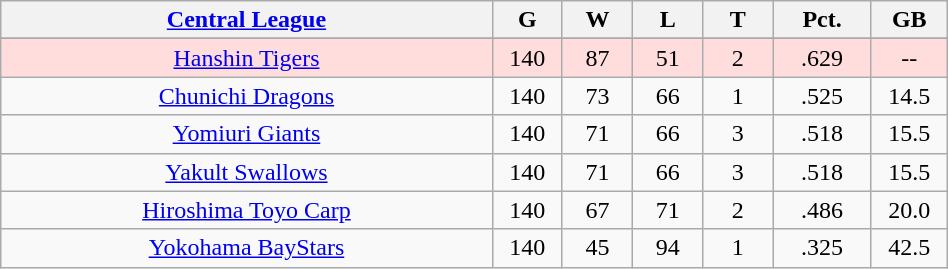<table class="wikitable" width="50%" style="text-align:center;">
<tr>
<th width="35%"><a href='#'>Central League</a></th>
<th width="5%">G</th>
<th width="5%">W</th>
<th width="5%">L</th>
<th width="5%">T</th>
<th width="7%">Pct.</th>
<th width="5%">GB</th>
</tr>
<tr align=center>
</tr>
<tr style="background-color:#fdd">
<td><a href='#'>Hanshin Tigers</a></td>
<td>140</td>
<td>87</td>
<td>51</td>
<td>2</td>
<td>.629</td>
<td>--</td>
</tr>
<tr align=center>
<td><a href='#'>Chunichi Dragons</a></td>
<td>140</td>
<td>73</td>
<td>66</td>
<td>1</td>
<td>.525</td>
<td>14.5</td>
</tr>
<tr align=center>
<td><a href='#'>Yomiuri Giants</a></td>
<td>140</td>
<td>71</td>
<td>66</td>
<td>3</td>
<td>.518</td>
<td>15.5</td>
</tr>
<tr align=center>
<td><a href='#'>Yakult Swallows</a></td>
<td>140</td>
<td>71</td>
<td>66</td>
<td>3</td>
<td>.518</td>
<td>15.5</td>
</tr>
<tr align=center>
<td><a href='#'>Hiroshima Toyo Carp</a></td>
<td>140</td>
<td>67</td>
<td>71</td>
<td>2</td>
<td>.486</td>
<td>20.0</td>
</tr>
<tr align=center>
<td><a href='#'>Yokohama BayStars</a></td>
<td>140</td>
<td>45</td>
<td>94</td>
<td>1</td>
<td>.325</td>
<td>42.5</td>
</tr>
</table>
